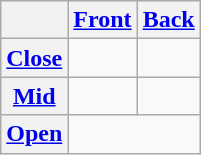<table class="wikitable" style="text-align: center">
<tr>
<th></th>
<th><a href='#'>Front</a></th>
<th><a href='#'>Back</a></th>
</tr>
<tr>
<th><a href='#'>Close</a></th>
<td> </td>
<td> </td>
</tr>
<tr>
<th><a href='#'>Mid</a></th>
<td> </td>
<td> </td>
</tr>
<tr>
<th><a href='#'>Open</a></th>
<td colspan="2"> </td>
</tr>
</table>
